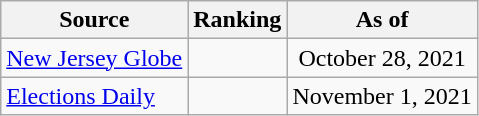<table class="wikitable" style="text-align:center">
<tr>
<th>Source</th>
<th>Ranking</th>
<th>As of</th>
</tr>
<tr>
<td align=left><a href='#'>New Jersey Globe</a></td>
<td></td>
<td>October 28, 2021</td>
</tr>
<tr>
<td align=left><a href='#'>Elections Daily</a></td>
<td></td>
<td>November 1, 2021</td>
</tr>
</table>
